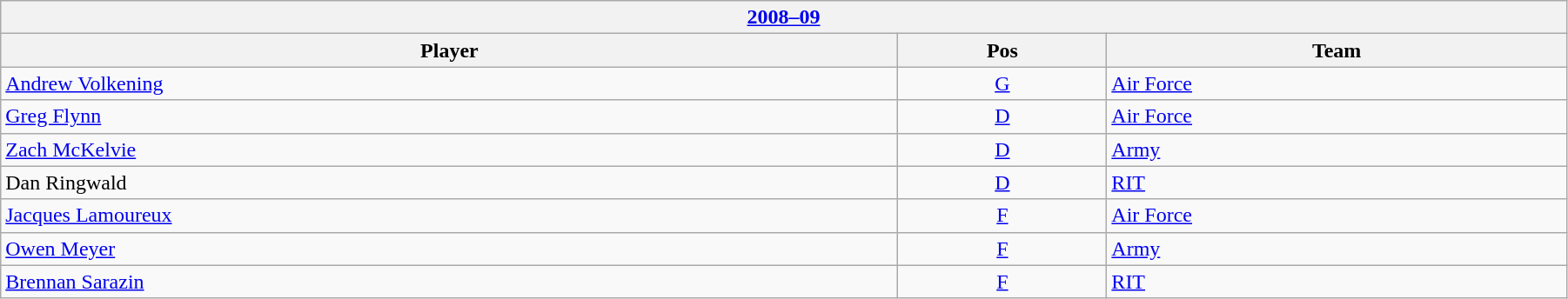<table class="wikitable" width=95%>
<tr>
<th colspan=3><a href='#'>2008–09</a></th>
</tr>
<tr>
<th>Player</th>
<th>Pos</th>
<th>Team</th>
</tr>
<tr>
<td><a href='#'>Andrew Volkening</a></td>
<td style="text-align:center;"><a href='#'>G</a></td>
<td><a href='#'>Air Force</a></td>
</tr>
<tr>
<td><a href='#'>Greg Flynn</a></td>
<td style="text-align:center;"><a href='#'>D</a></td>
<td><a href='#'>Air Force</a></td>
</tr>
<tr>
<td><a href='#'>Zach McKelvie</a></td>
<td style="text-align:center;"><a href='#'>D</a></td>
<td><a href='#'>Army</a></td>
</tr>
<tr>
<td>Dan Ringwald</td>
<td style="text-align:center;"><a href='#'>D</a></td>
<td><a href='#'>RIT</a></td>
</tr>
<tr>
<td><a href='#'>Jacques Lamoureux</a></td>
<td style="text-align:center;"><a href='#'>F</a></td>
<td><a href='#'>Air Force</a></td>
</tr>
<tr>
<td><a href='#'>Owen Meyer</a></td>
<td style="text-align:center;"><a href='#'>F</a></td>
<td><a href='#'>Army</a></td>
</tr>
<tr>
<td><a href='#'>Brennan Sarazin</a></td>
<td style="text-align:center;"><a href='#'>F</a></td>
<td><a href='#'>RIT</a></td>
</tr>
</table>
